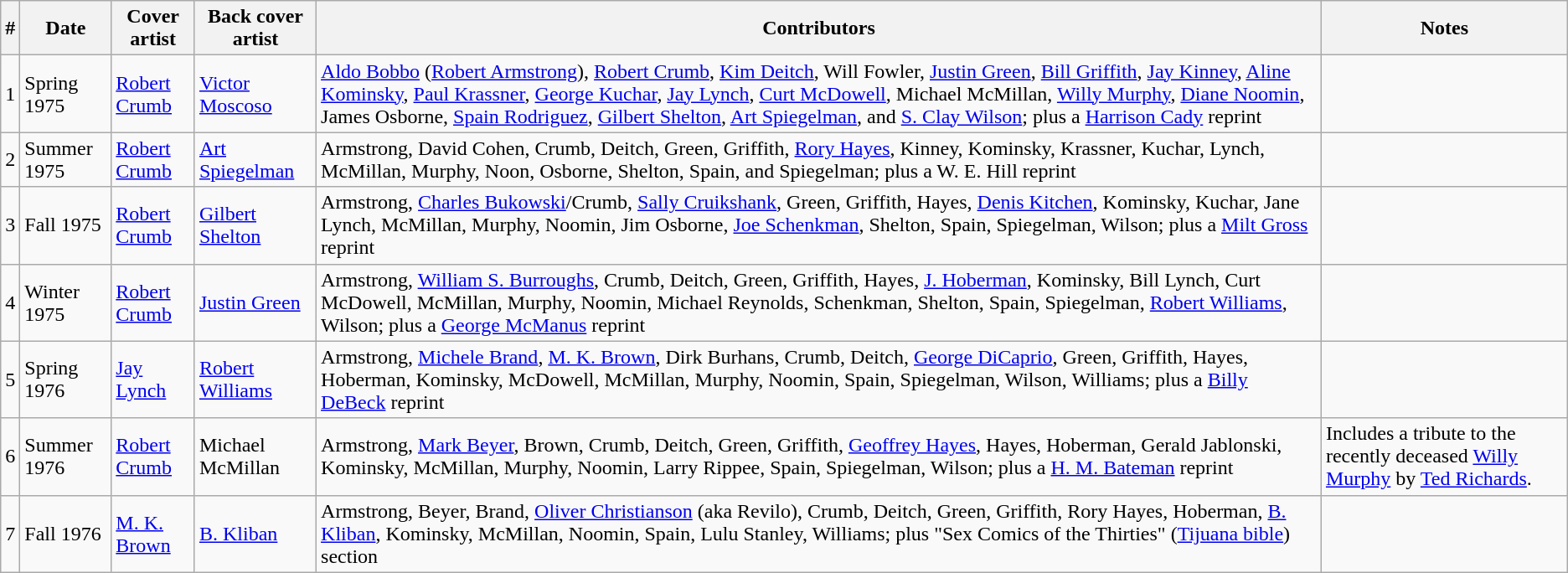<table class="wikitable">
<tr>
<th>#</th>
<th>Date</th>
<th>Cover artist</th>
<th>Back cover artist</th>
<th>Contributors</th>
<th>Notes</th>
</tr>
<tr>
<td>1</td>
<td>Spring 1975</td>
<td><a href='#'>Robert Crumb</a></td>
<td><a href='#'>Victor Moscoso</a></td>
<td><a href='#'>Aldo Bobbo</a> (<a href='#'>Robert Armstrong</a>), <a href='#'>Robert Crumb</a>, <a href='#'>Kim Deitch</a>, Will Fowler, <a href='#'>Justin Green</a>, <a href='#'>Bill Griffith</a>, <a href='#'>Jay Kinney</a>, <a href='#'>Aline Kominsky</a>, <a href='#'>Paul Krassner</a>, <a href='#'>George Kuchar</a>, <a href='#'>Jay Lynch</a>, <a href='#'>Curt McDowell</a>, Michael McMillan, <a href='#'>Willy Murphy</a>, <a href='#'>Diane Noomin</a>, James Osborne, <a href='#'>Spain Rodriguez</a>, <a href='#'>Gilbert Shelton</a>, <a href='#'>Art Spiegelman</a>, and <a href='#'>S. Clay Wilson</a>; plus a <a href='#'>Harrison Cady</a> reprint</td>
<td></td>
</tr>
<tr>
<td>2</td>
<td>Summer 1975</td>
<td><a href='#'>Robert Crumb</a></td>
<td><a href='#'>Art Spiegelman</a></td>
<td>Armstrong, David Cohen, Crumb, Deitch, Green, Griffith, <a href='#'>Rory Hayes</a>, Kinney, Kominsky, Krassner, Kuchar, Lynch, McMillan, Murphy, Noon, Osborne, Shelton, Spain, and Spiegelman; plus a W. E. Hill reprint</td>
<td></td>
</tr>
<tr>
<td>3</td>
<td>Fall 1975</td>
<td><a href='#'>Robert Crumb</a></td>
<td><a href='#'>Gilbert Shelton</a></td>
<td>Armstrong, <a href='#'>Charles Bukowski</a>/Crumb, <a href='#'>Sally Cruikshank</a>, Green, Griffith, Hayes, <a href='#'>Denis Kitchen</a>, Kominsky, Kuchar, Jane Lynch, McMillan, Murphy, Noomin, Jim Osborne, <a href='#'>Joe Schenkman</a>, Shelton, Spain, Spiegelman, Wilson; plus a <a href='#'>Milt Gross</a> reprint</td>
<td></td>
</tr>
<tr>
<td>4</td>
<td>Winter 1975</td>
<td><a href='#'>Robert Crumb</a></td>
<td><a href='#'>Justin Green</a></td>
<td>Armstrong, <a href='#'>William S. Burroughs</a>, Crumb, Deitch, Green, Griffith, Hayes, <a href='#'>J. Hoberman</a>, Kominsky, Bill Lynch, Curt McDowell, McMillan, Murphy, Noomin, Michael Reynolds, Schenkman, Shelton, Spain, Spiegelman, <a href='#'>Robert Williams</a>, Wilson; plus a <a href='#'>George McManus</a> reprint</td>
<td></td>
</tr>
<tr>
<td>5</td>
<td>Spring 1976</td>
<td><a href='#'>Jay Lynch</a></td>
<td><a href='#'>Robert Williams</a></td>
<td>Armstrong, <a href='#'>Michele Brand</a>, <a href='#'>M. K. Brown</a>, Dirk Burhans, Crumb, Deitch, <a href='#'>George DiCaprio</a>, Green, Griffith, Hayes, Hoberman, Kominsky, McDowell, McMillan, Murphy, Noomin, Spain, Spiegelman, Wilson, Williams; plus a <a href='#'>Billy DeBeck</a> reprint</td>
<td></td>
</tr>
<tr>
<td>6</td>
<td>Summer 1976</td>
<td><a href='#'>Robert Crumb</a></td>
<td>Michael McMillan</td>
<td>Armstrong, <a href='#'>Mark Beyer</a>, Brown, Crumb, Deitch, Green, Griffith, <a href='#'>Geoffrey Hayes</a>, Hayes, Hoberman, Gerald Jablonski, Kominsky, McMillan, Murphy, Noomin, Larry Rippee, Spain, Spiegelman, Wilson; plus a <a href='#'>H. M. Bateman</a> reprint</td>
<td>Includes a tribute to the recently deceased <a href='#'>Willy Murphy</a> by <a href='#'>Ted Richards</a>.</td>
</tr>
<tr>
<td>7</td>
<td>Fall 1976</td>
<td><a href='#'>M. K. Brown</a></td>
<td><a href='#'>B. Kliban</a></td>
<td>Armstrong, Beyer, Brand, <a href='#'>Oliver Christianson</a> (aka Revilo), Crumb, Deitch, Green, Griffith, Rory Hayes, Hoberman, <a href='#'>B. Kliban</a>, Kominsky, McMillan, Noomin, Spain, Lulu Stanley, Williams; plus "Sex Comics of the Thirties" (<a href='#'>Tijuana bible</a>) section</td>
<td></td>
</tr>
</table>
